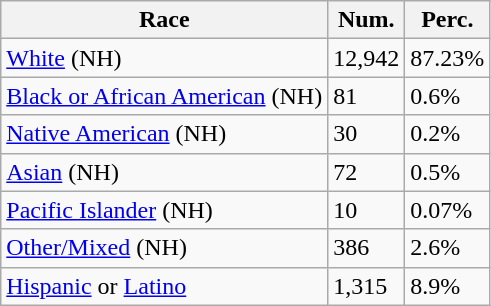<table class="wikitable">
<tr>
<th>Race</th>
<th>Num.</th>
<th>Perc.</th>
</tr>
<tr>
<td><a href='#'>White</a> (NH)</td>
<td>12,942</td>
<td>87.23%</td>
</tr>
<tr>
<td><a href='#'>Black or African American</a> (NH)</td>
<td>81</td>
<td>0.6%</td>
</tr>
<tr>
<td><a href='#'>Native American</a> (NH)</td>
<td>30</td>
<td>0.2%</td>
</tr>
<tr>
<td><a href='#'>Asian</a> (NH)</td>
<td>72</td>
<td>0.5%</td>
</tr>
<tr>
<td><a href='#'>Pacific Islander</a> (NH)</td>
<td>10</td>
<td>0.07%</td>
</tr>
<tr>
<td><a href='#'>Other/Mixed</a> (NH)</td>
<td>386</td>
<td>2.6%</td>
</tr>
<tr>
<td><a href='#'>Hispanic</a> or <a href='#'>Latino</a></td>
<td>1,315</td>
<td>8.9%</td>
</tr>
</table>
